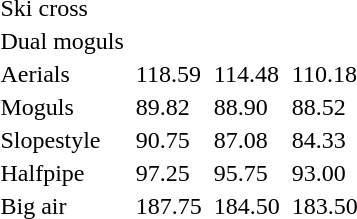<table>
<tr>
<td>Ski cross<br></td>
<td colspan=2></td>
<td colspan=2></td>
<td colspan=2></td>
</tr>
<tr>
<td>Dual moguls<br></td>
<td colspan=2></td>
<td colspan=2></td>
<td colspan=2></td>
</tr>
<tr>
<td>Aerials<br></td>
<td></td>
<td>118.59</td>
<td></td>
<td>114.48</td>
<td></td>
<td>110.18</td>
</tr>
<tr>
<td>Moguls<br></td>
<td></td>
<td>89.82</td>
<td></td>
<td>88.90</td>
<td></td>
<td>88.52</td>
</tr>
<tr>
<td>Slopestyle<br></td>
<td></td>
<td>90.75</td>
<td></td>
<td>87.08</td>
<td></td>
<td>84.33</td>
</tr>
<tr>
<td>Halfpipe<br></td>
<td></td>
<td>97.25</td>
<td></td>
<td>95.75</td>
<td></td>
<td>93.00</td>
</tr>
<tr>
<td>Big air<br></td>
<td></td>
<td>187.75</td>
<td></td>
<td>184.50</td>
<td></td>
<td>183.50</td>
</tr>
</table>
